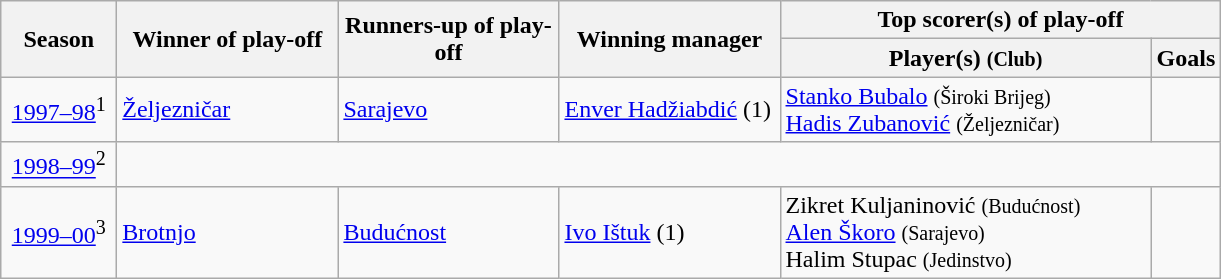<table class="wikitable" style="text-align: left;">
<tr>
<th rowspan=2 width=70>Season</th>
<th rowspan=2 width=140>Winner of play-off</th>
<th rowspan=2 width=140>Runners-up of play-off</th>
<th rowspan=2 width=140>Winning manager</th>
<th colspan=2>Top scorer(s) of play-off</th>
</tr>
<tr>
<th width=240>Player(s) <small>(Club)</small></th>
<th>Goals</th>
</tr>
<tr>
<td align=center><a href='#'>1997–98</a><sup>1</sup></td>
<td><a href='#'>Željezničar</a></td>
<td><a href='#'>Sarajevo</a></td>
<td> <a href='#'>Enver Hadžiabdić</a> (1)</td>
<td> <a href='#'>Stanko Bubalo</a> <small>(Široki Brijeg)</small><br> <a href='#'>Hadis Zubanović</a> <small>(Željezničar)</small></td>
<td></td>
</tr>
<tr>
<td align=center><a href='#'>1998–99</a><sup>2</sup></td>
<td colspan="5"></td>
</tr>
<tr>
<td align=center><a href='#'>1999–00</a><sup>3</sup></td>
<td><a href='#'>Brotnjo</a></td>
<td><a href='#'>Budućnost</a></td>
<td> <a href='#'>Ivo Ištuk</a> (1)</td>
<td> Zikret Kuljaninović  <small>(Budućnost)</small><br> <a href='#'>Alen Škoro</a> <small>(Sarajevo)</small><br> Halim Stupac <small>(Jedinstvo)</small></td>
<td></td>
</tr>
</table>
